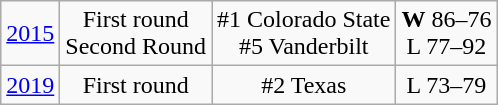<table class="wikitable">
<tr align="center">
<td><a href='#'>2015</a></td>
<td>First round<br>Second Round</td>
<td>#1 Colorado State<br>#5 Vanderbilt</td>
<td><strong>W</strong> 86–76<br>L 77–92</td>
</tr>
<tr align="center">
<td><a href='#'>2019</a></td>
<td>First round</td>
<td>#2 Texas</td>
<td>L 73–79</td>
</tr>
</table>
